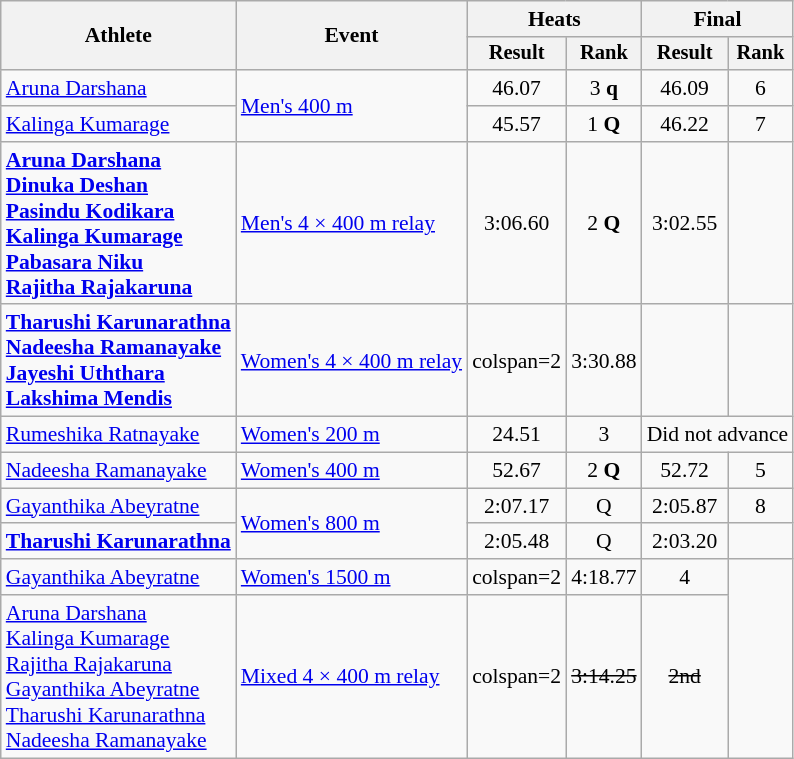<table class="wikitable" style="font-size:90%">
<tr>
<th rowspan=2>Athlete</th>
<th rowspan=2>Event</th>
<th colspan=2>Heats</th>
<th colspan=2>Final</th>
</tr>
<tr style="font-size:95%">
<th>Result</th>
<th>Rank</th>
<th>Result</th>
<th>Rank</th>
</tr>
<tr align=center>
<td align=left><a href='#'>Aruna Darshana</a></td>
<td align=left rowspan=2><a href='#'>Men's 400 m</a></td>
<td>46.07</td>
<td>3 <strong>q</strong></td>
<td>46.09</td>
<td>6</td>
</tr>
<tr align=center>
<td align=left><a href='#'>Kalinga Kumarage</a></td>
<td>45.57</td>
<td>1 <strong>Q</strong></td>
<td>46.22</td>
<td>7</td>
</tr>
<tr align=center>
<td align=left><strong><a href='#'>Aruna Darshana</a><br><a href='#'>Dinuka Deshan</a><br><a href='#'>Pasindu Kodikara</a><br><a href='#'>Kalinga Kumarage</a><br><a href='#'>Pabasara Niku</a><br><a href='#'>Rajitha Rajakaruna</a></strong></td>
<td align=left><a href='#'>Men's 4 × 400 m relay</a></td>
<td>3:06.60</td>
<td>2 <strong>Q</strong></td>
<td>3:02.55</td>
<td></td>
</tr>
<tr align=center>
<td align=left><strong><a href='#'>Tharushi Karunarathna</a><br><a href='#'>Nadeesha Ramanayake</a><br><a href='#'>Jayeshi Uththara</a><br><a href='#'>Lakshima Mendis</a></strong></td>
<td align=left><a href='#'>Women's 4 × 400 m relay</a></td>
<td>colspan=2 </td>
<td>3:30.88 </td>
<td></td>
</tr>
<tr align=center>
<td align=left><a href='#'>Rumeshika Ratnayake</a></td>
<td align=left><a href='#'>Women's 200 m</a></td>
<td>24.51</td>
<td>3</td>
<td colspan=2>Did not advance</td>
</tr>
<tr align=center>
<td align=left><a href='#'>Nadeesha Ramanayake</a></td>
<td align=left><a href='#'>Women's 400 m</a></td>
<td>52.67</td>
<td>2 <strong>Q</strong></td>
<td>52.72</td>
<td>5</td>
</tr>
<tr align=center>
<td align=left><a href='#'>Gayanthika Abeyratne</a></td>
<td align=left rowspan=2><a href='#'>Women's 800 m</a></td>
<td>2:07.17</td>
<td>Q</td>
<td>2:05.87</td>
<td>8</td>
</tr>
<tr align=center>
<td align=left><strong><a href='#'>Tharushi Karunarathna</a></strong></td>
<td>2:05.48</td>
<td>Q</td>
<td>2:03.20</td>
<td></td>
</tr>
<tr align=center>
<td align=left><a href='#'>Gayanthika Abeyratne</a></td>
<td align=left><a href='#'>Women's 1500 m</a></td>
<td>colspan=2 </td>
<td>4:18.77</td>
<td>4</td>
</tr>
<tr align=center>
<td align=left><a href='#'>Aruna Darshana</a><br><a href='#'>Kalinga Kumarage</a><br><a href='#'>Rajitha Rajakaruna</a><br><a href='#'>Gayanthika Abeyratne</a><br><a href='#'>Tharushi Karunarathna</a><br><a href='#'>Nadeesha Ramanayake</a></td>
<td align=left><a href='#'>Mixed 4 × 400 m relay</a></td>
<td>colspan=2 </td>
<td><s>3:14.25</s><strong></strong></td>
<td><s>2nd</s></td>
</tr>
</table>
